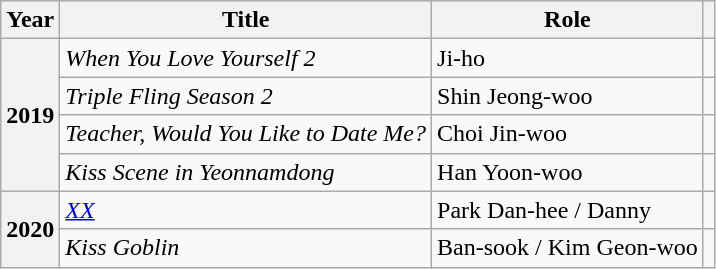<table class="wikitable plainrowheaders sortable">
<tr>
<th scope="col">Year</th>
<th scope="col">Title</th>
<th scope="col">Role</th>
<th scope="col" class="unsortable"></th>
</tr>
<tr>
<th scope="row"rowspan="4">2019</th>
<td><em>When You Love Yourself 2</em></td>
<td>Ji-ho</td>
<td align="center"></td>
</tr>
<tr>
<td><em>Triple Fling Season 2</em></td>
<td>Shin Jeong-woo</td>
<td align="center"></td>
</tr>
<tr>
<td><em>Teacher, Would You Like to Date Me?</em></td>
<td>Choi Jin-woo</td>
<td align="center"></td>
</tr>
<tr>
<td><em>Kiss Scene in Yeonnamdong</em></td>
<td>Han Yoon-woo</td>
<td align="center"></td>
</tr>
<tr>
<th scope="row" rowspan="2">2020</th>
<td><em><a href='#'>XX</a></em></td>
<td>Park Dan-hee / Danny</td>
<td align="center"></td>
</tr>
<tr>
<td><em>Kiss Goblin</em></td>
<td>Ban-sook / Kim Geon-woo</td>
<td align="center"></td>
</tr>
</table>
